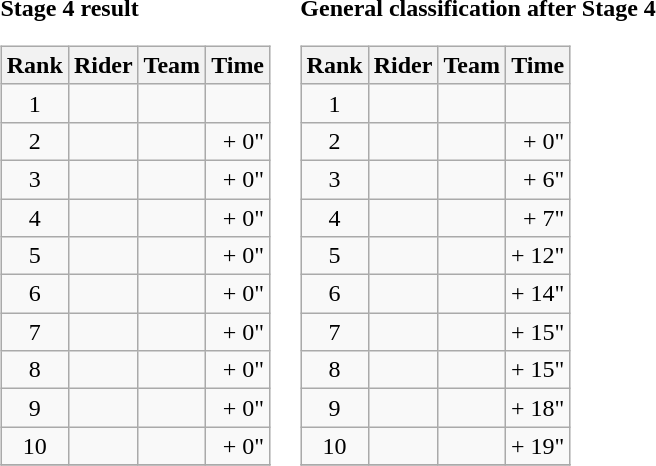<table>
<tr>
<td><strong>Stage 4 result</strong><br><table class="wikitable">
<tr>
<th>Rank</th>
<th>Rider</th>
<th>Team</th>
<th>Time</th>
</tr>
<tr>
<td style="text-align:center">1</td>
<td></td>
<td></td>
<td align="right"></td>
</tr>
<tr>
<td style="text-align:center">2</td>
<td></td>
<td></td>
<td align="right">+ 0"</td>
</tr>
<tr>
<td style="text-align:center">3</td>
<td></td>
<td></td>
<td align="right">+ 0"</td>
</tr>
<tr>
<td style="text-align:center">4</td>
<td></td>
<td></td>
<td align="right">+ 0"</td>
</tr>
<tr>
<td style="text-align:center">5</td>
<td></td>
<td></td>
<td align="right">+ 0"</td>
</tr>
<tr>
<td style="text-align:center">6</td>
<td></td>
<td></td>
<td align="right">+ 0"</td>
</tr>
<tr>
<td style="text-align:center">7</td>
<td></td>
<td></td>
<td align="right">+ 0"</td>
</tr>
<tr>
<td style="text-align:center">8</td>
<td></td>
<td></td>
<td align="right">+ 0"</td>
</tr>
<tr>
<td style="text-align:center">9</td>
<td></td>
<td></td>
<td align="right">+ 0"</td>
</tr>
<tr>
<td style="text-align:center">10</td>
<td></td>
<td></td>
<td align="right">+ 0"</td>
</tr>
<tr>
</tr>
</table>
</td>
<td><strong>General classification after Stage 4</strong><br><table class="wikitable">
<tr>
<th>Rank</th>
<th>Rider</th>
<th>Team</th>
<th>Time</th>
</tr>
<tr>
<td style="text-align:center">1</td>
<td></td>
<td></td>
<td align="right"></td>
</tr>
<tr>
<td style="text-align:center">2</td>
<td></td>
<td></td>
<td align="right">+ 0"</td>
</tr>
<tr>
<td style="text-align:center">3</td>
<td></td>
<td></td>
<td align="right">+ 6"</td>
</tr>
<tr>
<td style="text-align:center">4</td>
<td></td>
<td></td>
<td align="right">+ 7"</td>
</tr>
<tr>
<td style="text-align:center">5</td>
<td></td>
<td></td>
<td align="right">+ 12"</td>
</tr>
<tr>
<td style="text-align:center">6</td>
<td></td>
<td></td>
<td align="right">+ 14"</td>
</tr>
<tr>
<td style="text-align:center">7</td>
<td></td>
<td></td>
<td align="right">+ 15"</td>
</tr>
<tr>
<td style="text-align:center">8</td>
<td></td>
<td></td>
<td align="right">+ 15"</td>
</tr>
<tr>
<td style="text-align:center">9</td>
<td></td>
<td></td>
<td align="right">+ 18"</td>
</tr>
<tr>
<td style="text-align:center">10</td>
<td></td>
<td></td>
<td align="right">+ 19"</td>
</tr>
<tr>
</tr>
</table>
</td>
</tr>
</table>
